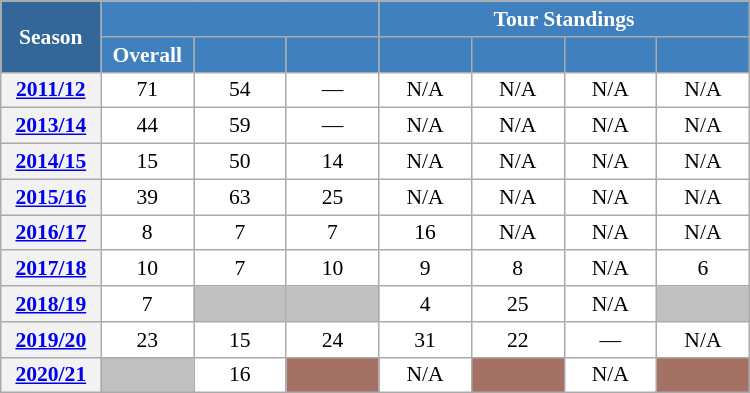<table class="wikitable" style="font-size:90%; text-align:center; border:grey solid 1px; border-collapse:collapse; background:#ffffff;">
<tr>
<th style="background-color:#369; color:white; width:60px;" rowspan="2"> Season </th>
<th style="background-color:#4180be; color:white;" colspan="3"></th>
<th style="background-color:#4180be; color:white;" colspan="4">Tour Standings</th>
</tr>
<tr>
<th style="background-color:#4180be; color:white; width:55px;">Overall</th>
<th style="background-color:#4180be; color:white; width:55px;"></th>
<th style="background-color:#4180be; color:white; width:55px;"></th>
<th style="background-color:#4180be; color:white; width:55px;"></th>
<th style="background-color:#4180be; color:white; width:55px;"></th>
<th style="background-color:#4180be; color:white; width:55px;"></th>
<th style="background-color:#4180be; color:white; width:55px;"></th>
</tr>
<tr>
<th scope=row align=center><a href='#'>2011/12</a></th>
<td align=center>71</td>
<td align=center>54</td>
<td align=center>—</td>
<td align=center>N/A</td>
<td align=center>N/A</td>
<td align=center>N/A</td>
<td align=center>N/A</td>
</tr>
<tr>
<th scope=row align=center><a href='#'>2013/14</a></th>
<td align=center>44</td>
<td align=center>59</td>
<td align=center>—</td>
<td align=center>N/A</td>
<td align=center>N/A</td>
<td align=center>N/A</td>
<td align=center>N/A</td>
</tr>
<tr>
<th scope=row align=center><a href='#'>2014/15</a></th>
<td align=center>15</td>
<td align=center>50</td>
<td align=center>14</td>
<td align=center>N/A</td>
<td align=center>N/A</td>
<td align=center>N/A</td>
<td align=center>N/A</td>
</tr>
<tr>
<th scope=row align=center><a href='#'>2015/16</a></th>
<td align=center>39</td>
<td align=center>63</td>
<td align=center>25</td>
<td align=center>N/A</td>
<td align=center>N/A</td>
<td align=center>N/A</td>
<td align=center>N/A</td>
</tr>
<tr>
<th scope=row align=center><a href='#'>2016/17</a></th>
<td align=center>8</td>
<td align=center>7</td>
<td align=center>7</td>
<td align=center>16</td>
<td align=center>N/A</td>
<td align=center>N/A</td>
<td align=center>N/A</td>
</tr>
<tr>
<th scope=row align=center><a href='#'>2017/18</a></th>
<td align=center>10</td>
<td align=center>7</td>
<td align=center>10</td>
<td align=center>9</td>
<td align=center>8</td>
<td align=center>N/A</td>
<td align=center>6</td>
</tr>
<tr>
<th scope=row align=center><a href='#'>2018/19</a></th>
<td align=center>7</td>
<td align=center bgcolor=silver></td>
<td align=center bgcolor=silver></td>
<td align=center>4</td>
<td align=center>25</td>
<td align=center>N/A</td>
<td align=center bgcolor=silver></td>
</tr>
<tr>
<th scope=row align=center><a href='#'>2019/20</a></th>
<td align=center>23</td>
<td align=center>15</td>
<td align=center>24</td>
<td align=center>31</td>
<td align=center>22</td>
<td align=center>—</td>
<td align=center>N/A</td>
</tr>
<tr>
<th scope=row align=center><a href='#'>2020/21</a></th>
<td align=center bgcolor=silver></td>
<td align=center>16</td>
<td align=center bgcolor=#A57164></td>
<td align=center>N/A</td>
<td align=center bgcolor=#A57164></td>
<td align=center>N/A</td>
<td align=center bgcolor=#A57164></td>
</tr>
</table>
